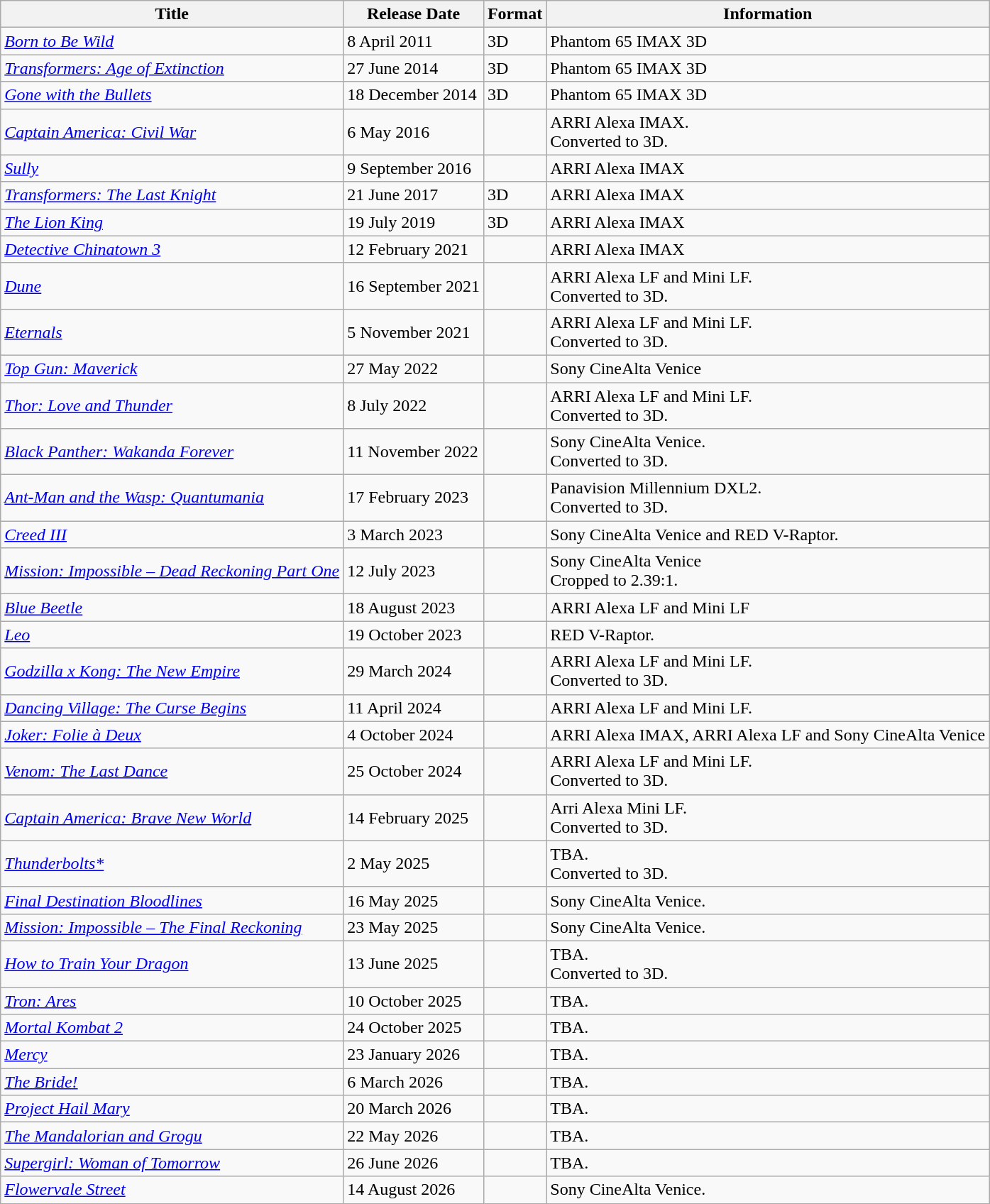<table class="wikitable sortable">
<tr>
<th>Title</th>
<th>Release Date</th>
<th>Format</th>
<th>Information</th>
</tr>
<tr>
<td><em><a href='#'>Born to Be Wild</a></em></td>
<td>8 April 2011</td>
<td>3D</td>
<td>Phantom 65 IMAX 3D</td>
</tr>
<tr>
<td><em><a href='#'>Transformers: Age of Extinction</a></em></td>
<td>27 June 2014</td>
<td>3D</td>
<td>Phantom 65 IMAX 3D</td>
</tr>
<tr>
<td><em><a href='#'>Gone with the Bullets</a></em></td>
<td>18 December 2014</td>
<td>3D</td>
<td>Phantom 65 IMAX 3D</td>
</tr>
<tr>
<td><em><a href='#'>Captain America: Civil War</a></em></td>
<td>6 May 2016</td>
<td></td>
<td>ARRI Alexa IMAX.<br>Converted to 3D.</td>
</tr>
<tr>
<td><em><a href='#'>Sully</a></em></td>
<td>9 September 2016</td>
<td></td>
<td>ARRI Alexa IMAX</td>
</tr>
<tr>
<td><em><a href='#'>Transformers: The Last Knight</a></em></td>
<td>21 June 2017</td>
<td>3D</td>
<td>ARRI Alexa IMAX</td>
</tr>
<tr>
<td><em><a href='#'>The Lion King</a></em></td>
<td>19 July 2019</td>
<td>3D</td>
<td>ARRI Alexa IMAX</td>
</tr>
<tr>
<td><em><a href='#'>Detective Chinatown 3</a></em></td>
<td>12 February 2021</td>
<td></td>
<td>ARRI Alexa IMAX</td>
</tr>
<tr>
<td><em><a href='#'>Dune</a></em></td>
<td>16 September 2021</td>
<td></td>
<td>ARRI Alexa LF and Mini LF.<br>Converted to 3D.</td>
</tr>
<tr>
<td><em><a href='#'>Eternals</a></em></td>
<td>5 November 2021</td>
<td></td>
<td>ARRI Alexa LF and Mini LF.<br>Converted to 3D.</td>
</tr>
<tr>
<td><em><a href='#'>Top Gun: Maverick</a></em></td>
<td>27 May 2022</td>
<td></td>
<td>Sony CineAlta Venice</td>
</tr>
<tr>
<td><em><a href='#'>Thor: Love and Thunder</a></em></td>
<td>8 July 2022</td>
<td></td>
<td>ARRI Alexa LF and Mini LF.<br>Converted to 3D.</td>
</tr>
<tr>
<td><em><a href='#'>Black Panther: Wakanda Forever</a></em></td>
<td>11 November 2022</td>
<td></td>
<td>Sony CineAlta Venice.<br>Converted to 3D.</td>
</tr>
<tr>
<td><em><a href='#'>Ant-Man and the Wasp: Quantumania</a></em></td>
<td>17 February 2023</td>
<td></td>
<td>Panavision Millennium DXL2.<br>Converted to 3D.</td>
</tr>
<tr>
<td><em><a href='#'>Creed III</a></em></td>
<td>3 March 2023</td>
<td></td>
<td>Sony CineAlta Venice and RED V-Raptor.</td>
</tr>
<tr>
<td><em><a href='#'>Mission: Impossible – Dead Reckoning Part One</a></em></td>
<td>12 July 2023</td>
<td></td>
<td>Sony CineAlta Venice<br>Cropped to 2.39:1.</td>
</tr>
<tr>
<td><em><a href='#'>Blue Beetle</a></em></td>
<td>18 August 2023</td>
<td></td>
<td>ARRI Alexa LF and Mini LF </td>
</tr>
<tr>
<td><em><a href='#'>Leo</a></em></td>
<td>19 October 2023</td>
<td></td>
<td>RED V-Raptor.</td>
</tr>
<tr>
<td><em><a href='#'>Godzilla x Kong: The New Empire</a></em></td>
<td>29 March 2024</td>
<td></td>
<td>ARRI Alexa LF and Mini LF.<br>Converted to 3D.</td>
</tr>
<tr>
<td><em><a href='#'>Dancing Village: The Curse Begins</a></em></td>
<td>11 April 2024</td>
<td></td>
<td>ARRI Alexa LF and Mini LF.</td>
</tr>
<tr>
<td><em><a href='#'>Joker: Folie à Deux</a></em></td>
<td>4 October 2024</td>
<td></td>
<td>ARRI Alexa IMAX, ARRI Alexa LF and Sony CineAlta Venice</td>
</tr>
<tr>
<td><em><a href='#'>Venom: The Last Dance</a></em></td>
<td>25 October 2024</td>
<td></td>
<td>ARRI Alexa LF and Mini LF.<br>Converted to 3D.</td>
</tr>
<tr>
<td><em><a href='#'>Captain America: Brave New World</a></em></td>
<td>14 February 2025</td>
<td></td>
<td>Arri Alexa Mini LF.<br>Converted to 3D.</td>
</tr>
<tr>
<td><em><a href='#'>Thunderbolts*</a></em></td>
<td>2 May 2025</td>
<td></td>
<td>TBA.<br>Converted to 3D.</td>
</tr>
<tr>
<td><em><a href='#'>Final Destination Bloodlines</a></em></td>
<td>16 May 2025</td>
<td></td>
<td>Sony CineAlta Venice.</td>
</tr>
<tr>
<td><em><a href='#'>Mission: Impossible – The Final Reckoning</a></em></td>
<td>23 May 2025</td>
<td></td>
<td>Sony CineAlta Venice.</td>
</tr>
<tr>
<td><em><a href='#'>How to Train Your Dragon</a></em></td>
<td>13 June 2025</td>
<td></td>
<td>TBA.<br>Converted to 3D.</td>
</tr>
<tr>
<td><em><a href='#'>Tron: Ares</a></em></td>
<td>10 October 2025</td>
<td></td>
<td>TBA.</td>
</tr>
<tr>
<td><em><a href='#'>Mortal Kombat 2</a></em></td>
<td>24 October 2025</td>
<td></td>
<td>TBA.</td>
</tr>
<tr>
<td><em><a href='#'>Mercy</a></em></td>
<td>23 January 2026</td>
<td></td>
<td>TBA.</td>
</tr>
<tr>
<td><em><a href='#'>The Bride!</a></em></td>
<td>6 March 2026</td>
<td></td>
<td>TBA.</td>
</tr>
<tr>
<td><em><a href='#'>Project Hail Mary</a></em></td>
<td>20 March 2026</td>
<td></td>
<td>TBA.</td>
</tr>
<tr>
<td><em><a href='#'>The Mandalorian and Grogu</a></em></td>
<td>22 May 2026</td>
<td></td>
<td>TBA.</td>
</tr>
<tr>
<td><em><a href='#'>Supergirl: Woman of Tomorrow</a></em></td>
<td>26 June 2026</td>
<td></td>
<td>TBA.</td>
</tr>
<tr>
<td><em><a href='#'>Flowervale Street</a></em></td>
<td>14 August 2026</td>
<td></td>
<td>Sony CineAlta Venice.</td>
</tr>
</table>
